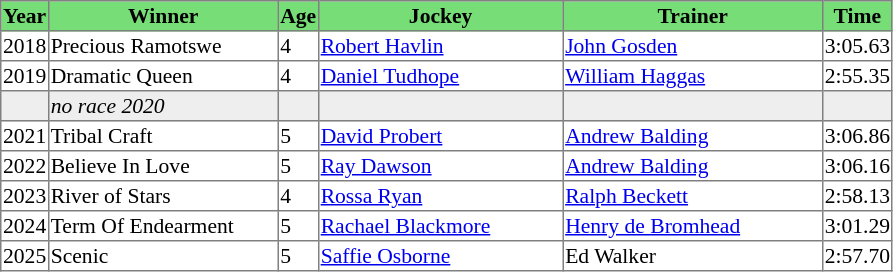<table class = "sortable" | border="1" style="border-collapse: collapse; font-size:90%">
<tr bgcolor="#77dd77" align="center">
<th>Year</th>
<th>Winner</th>
<th>Age</th>
<th>Jockey</th>
<th>Trainer</th>
<th>Time</th>
</tr>
<tr>
<td>2018</td>
<td width=150px>Precious Ramotswe</td>
<td>4</td>
<td width=160px><a href='#'>Robert Havlin</a></td>
<td width=170px><a href='#'>John Gosden</a></td>
<td>3:05.63</td>
</tr>
<tr>
<td>2019</td>
<td>Dramatic Queen</td>
<td>4</td>
<td><a href='#'>Daniel Tudhope</a></td>
<td><a href='#'>William Haggas</a></td>
<td>2:55.35</td>
</tr>
<tr bgcolor="#eeeeee">
<td data-sort-value="2020"></td>
<td><em>no race 2020</em> </td>
<td></td>
<td></td>
<td></td>
<td></td>
</tr>
<tr>
<td>2021</td>
<td>Tribal Craft</td>
<td>5</td>
<td><a href='#'>David Probert</a></td>
<td><a href='#'>Andrew Balding</a></td>
<td>3:06.86</td>
</tr>
<tr>
<td>2022</td>
<td>Believe In Love</td>
<td>5</td>
<td><a href='#'>Ray Dawson</a></td>
<td><a href='#'>Andrew Balding</a></td>
<td>3:06.16</td>
</tr>
<tr>
<td>2023</td>
<td>River of Stars</td>
<td>4</td>
<td><a href='#'>Rossa Ryan</a></td>
<td><a href='#'>Ralph Beckett</a></td>
<td>2:58.13</td>
</tr>
<tr>
<td>2024</td>
<td>Term Of Endearment</td>
<td>5</td>
<td><a href='#'>Rachael Blackmore</a></td>
<td><a href='#'>Henry de Bromhead</a></td>
<td>3:01.29</td>
</tr>
<tr>
<td>2025</td>
<td>Scenic</td>
<td>5</td>
<td><a href='#'>Saffie Osborne</a></td>
<td>Ed Walker</td>
<td>2:57.70</td>
</tr>
</table>
